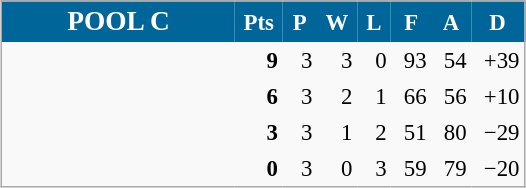<table align=center cellpadding="3" cellspacing="0" style="background: #f9f9f9; border: 1px #aaa solid; border-collapse: collapse; font-size: 95%;" width=350>
<tr bgcolor=#006699 style="color:white;">
<th width=34% style=font-size:120%><strong>POOL C</strong></th>
<th width=5%>Pts</th>
<th width=5%>P</th>
<th width=5%>W</th>
<th width=5%>L</th>
<th width=5%>F</th>
<th width=5%>A</th>
<th width=5%>D</th>
</tr>
<tr align=right>
<td align=left><strong></strong></td>
<td><strong>9</strong></td>
<td>3</td>
<td>3</td>
<td>0</td>
<td>93</td>
<td>54</td>
<td>+39</td>
</tr>
<tr align=right>
<td align=left><strong></strong></td>
<td><strong>6</strong></td>
<td>3</td>
<td>2</td>
<td>1</td>
<td>66</td>
<td>56</td>
<td>+10</td>
</tr>
<tr align=right>
<td align=left></td>
<td><strong>3</strong></td>
<td>3</td>
<td>1</td>
<td>2</td>
<td>51</td>
<td>80</td>
<td>−29</td>
</tr>
<tr align=right>
<td align=left></td>
<td><strong>0</strong></td>
<td>3</td>
<td>0</td>
<td>3</td>
<td>59</td>
<td>79</td>
<td>−20</td>
</tr>
</table>
